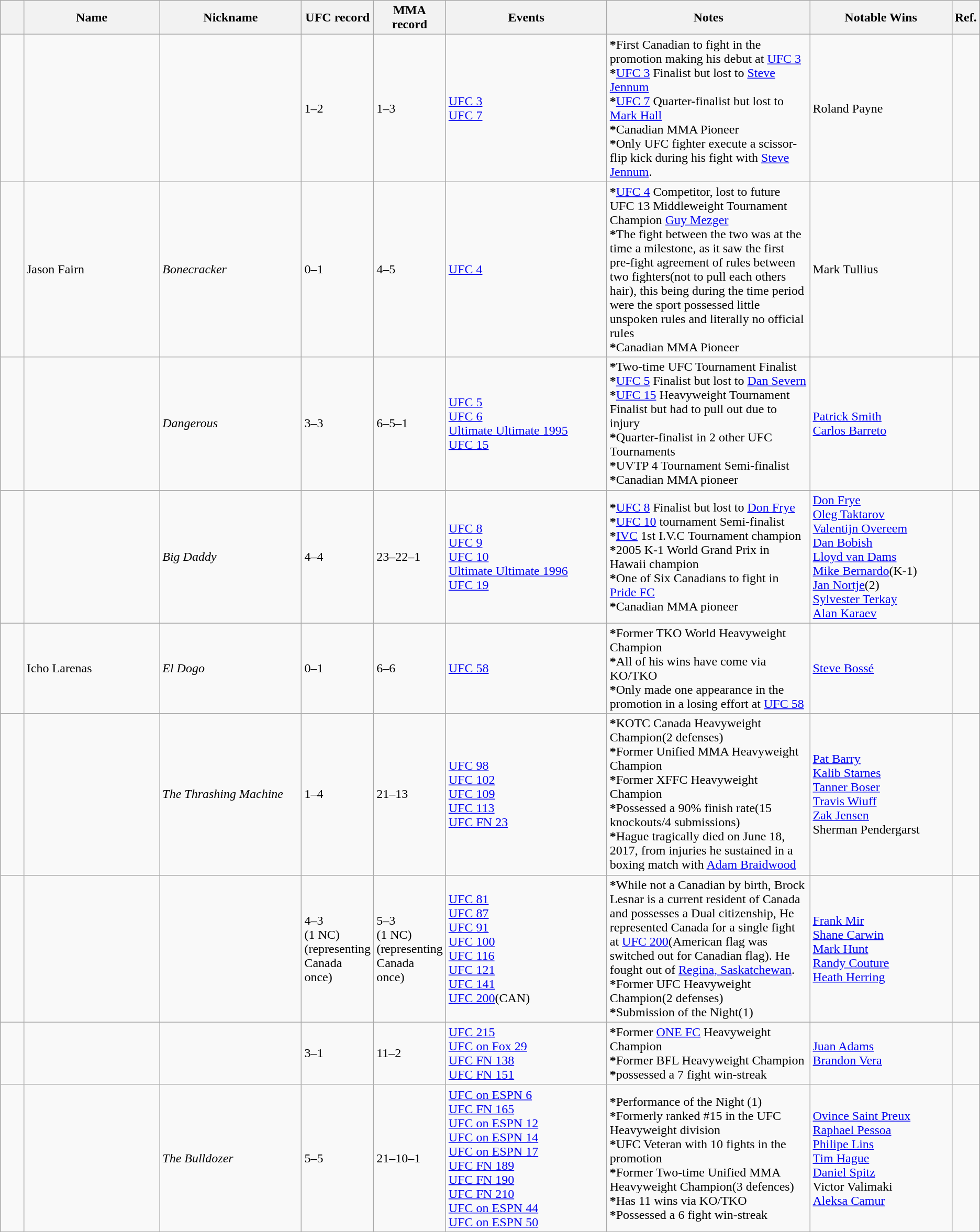<table class="wikitable sortable" style=" style="width:80%; text-align:center">
<tr>
<th width=3%></th>
<th style="width:17%;">Name</th>
<th style="width:17%;">Nickname</th>
<th data-sort-type="number">UFC record</th>
<th data-sort-type="number">MMA record</th>
<th style="width:20%;">Events</th>
<th style="width:25%;">Notes</th>
<th style="width:17%;">Notable Wins</th>
<th style="width:3%;">Ref.</th>
</tr>
<tr>
<td></td>
<td></td>
<td></td>
<td>1–2</td>
<td>1–3</td>
<td><a href='#'>UFC 3</a><br> <a href='#'>UFC 7</a></td>
<td><strong>*</strong>First Canadian to fight in the promotion making his debut at <a href='#'>UFC 3</a><br> <strong>*</strong><a href='#'>UFC 3</a> Finalist but lost to <a href='#'>Steve Jennum</a><br> <strong>*</strong><a href='#'>UFC 7</a> Quarter-finalist but lost to <a href='#'>Mark Hall</a><br> <strong>*</strong>Canadian MMA Pioneer<br> <strong>*</strong>Only UFC fighter execute a scissor-flip kick during his fight with <a href='#'>Steve Jennum</a>.</td>
<td>Roland Payne</td>
<td></td>
</tr>
<tr>
<td></td>
<td>Jason Fairn</td>
<td><em>Bonecracker</em></td>
<td>0–1</td>
<td>4–5</td>
<td><a href='#'>UFC 4</a></td>
<td><strong>*</strong><a href='#'>UFC 4</a> Competitor, lost to future UFC 13 Middleweight Tournament Champion <a href='#'>Guy Mezger</a><br> <strong>*</strong>The fight between the two was at the time a milestone, as it saw the first pre-fight agreement of rules between two fighters(not to pull each others hair), this being during the time period were the sport possessed little unspoken rules and literally no official rules<br> <strong>*</strong>Canadian MMA Pioneer</td>
<td>Mark Tullius</td>
<td></td>
</tr>
<tr>
<td></td>
<td></td>
<td><em>Dangerous</em></td>
<td>3–3</td>
<td>6–5–1</td>
<td><a href='#'>UFC 5</a><br> <a href='#'>UFC 6</a><br> <a href='#'>Ultimate Ultimate 1995</a><br> <a href='#'>UFC 15</a></td>
<td><strong>*</strong>Two-time UFC Tournament Finalist<br> <strong>*</strong><a href='#'>UFC 5</a> Finalist but lost to <a href='#'>Dan Severn</a><br> <strong>*</strong><a href='#'>UFC 15</a> Heavyweight Tournament Finalist but had to pull out due to injury<br> <strong>*</strong>Quarter-finalist in 2 other UFC Tournaments<br> <strong>*</strong>UVTP 4 Tournament Semi-finalist<br> <strong>*</strong>Canadian MMA pioneer</td>
<td><a href='#'>Patrick Smith</a><br> <a href='#'>Carlos Barreto</a></td>
<td></td>
</tr>
<tr>
<td></td>
<td></td>
<td><em>Big Daddy</em></td>
<td>4–4</td>
<td>23–22–1</td>
<td><a href='#'>UFC 8</a><br> <a href='#'>UFC 9</a><br> <a href='#'>UFC 10</a> <br> <a href='#'>Ultimate Ultimate 1996</a><br> <a href='#'>UFC 19</a></td>
<td><strong>*</strong><a href='#'>UFC 8</a> Finalist but lost to <a href='#'>Don Frye</a><br> <strong>*</strong><a href='#'>UFC 10</a> tournament Semi-finalist<br> <strong>*</strong><a href='#'>IVC</a> 1st I.V.C Tournament champion<br> <strong>*</strong>2005 K-1 World Grand Prix in Hawaii champion<br> <strong>*</strong>One of Six Canadians to fight in <a href='#'>Pride FC</a><br> <strong>*</strong>Canadian MMA pioneer</td>
<td><a href='#'>Don Frye</a><br> <a href='#'>Oleg Taktarov</a> <br> <a href='#'>Valentijn Overeem</a><br> <a href='#'>Dan Bobish</a><br> <a href='#'>Lloyd van Dams</a><br> <a href='#'>Mike Bernardo</a>(K-1)<br> <a href='#'>Jan Nortje</a>(2)<br> <a href='#'>Sylvester Terkay</a><br> <a href='#'>Alan Karaev</a></td>
<td></td>
</tr>
<tr>
<td></td>
<td>Icho Larenas</td>
<td><em>El Dogo</em></td>
<td>0–1</td>
<td>6–6</td>
<td><a href='#'>UFC 58</a></td>
<td><strong>*</strong>Former TKO World Heavyweight Champion<br> <strong>*</strong>All of his wins have come via KO/TKO<br> <strong>*</strong>Only made one appearance in the promotion in a losing effort at <a href='#'>UFC 58</a></td>
<td><a href='#'>Steve Bossé</a></td>
<td></td>
</tr>
<tr>
<td></td>
<td></td>
<td><em>The Thrashing Machine</em></td>
<td>1–4</td>
<td>21–13</td>
<td><a href='#'>UFC 98</a><br> <a href='#'>UFC 102</a><br> <a href='#'>UFC 109</a><br> <a href='#'>UFC 113</a><br> <a href='#'>UFC FN 23</a></td>
<td><strong>*</strong>KOTC Canada Heavyweight Champion(2 defenses)<br> <strong>*</strong>Former Unified MMA Heavyweight Champion<br> <strong>*</strong>Former XFFC Heavyweight Champion<br> <strong>*</strong>Possessed a 90% finish rate(15 knockouts/4 submissions)<br> <strong>*</strong>Hague tragically died on June 18, 2017, from injuries he sustained in a boxing match with <a href='#'>Adam Braidwood</a></td>
<td><a href='#'>Pat Barry</a> <br> <a href='#'>Kalib Starnes</a> <br> <a href='#'>Tanner Boser</a><br> <a href='#'>Travis Wiuff</a><br> <a href='#'>Zak Jensen</a><br> Sherman Pendergarst</td>
<td></td>
</tr>
<tr>
<td></td>
<td></td>
<td></td>
<td>4–3<br> (1 NC)<br> (representing Canada once)</td>
<td>5–3<br> (1 NC)<br> (representing Canada once)</td>
<td><a href='#'>UFC 81</a><br> <a href='#'>UFC 87</a><br> <a href='#'>UFC 91</a><br> <a href='#'>UFC 100</a><br> <a href='#'>UFC 116</a><br> <a href='#'>UFC 121</a><br> <a href='#'>UFC 141</a><br> <a href='#'>UFC 200</a>(CAN)</td>
<td><strong>*</strong>While not a Canadian by birth, Brock Lesnar is a current resident of Canada and possesses a Dual citizenship, He represented Canada for a single fight at <a href='#'>UFC 200</a>(American flag was switched out for Canadian flag). He fought out of <a href='#'>Regina, Saskatchewan</a>.<br> <strong>*</strong>Former UFC Heavyweight Champion(2 defenses)<br> <strong>*</strong>Submission of the Night(1)</td>
<td><a href='#'>Frank Mir</a><br> <a href='#'>Shane Carwin</a><br> <a href='#'>Mark Hunt</a><br> <a href='#'>Randy Couture</a><br> <a href='#'>Heath Herring</a></td>
<td></td>
</tr>
<tr>
<td></td>
<td></td>
<td></td>
<td>3–1</td>
<td>11–2</td>
<td><a href='#'>UFC 215</a><br> <a href='#'>UFC on Fox 29</a><br> <a href='#'>UFC FN 138</a><br> <a href='#'>UFC FN 151</a></td>
<td><strong>*</strong>Former <a href='#'>ONE FC</a> Heavyweight Champion<br> <strong>*</strong>Former BFL Heavyweight Champion<br> <strong>*</strong>possessed a 7 fight win-streak</td>
<td><a href='#'>Juan Adams</a><br> <a href='#'>Brandon Vera</a></td>
<td></td>
</tr>
<tr>
<td></td>
<td></td>
<td><em>The Bulldozer</em></td>
<td>5–5</td>
<td>21–10–1</td>
<td><a href='#'>UFC on ESPN 6</a><br> <a href='#'>UFC FN 165</a><br> <a href='#'>UFC on ESPN 12</a><br> <a href='#'>UFC on ESPN 14</a><br> <a href='#'>UFC on ESPN 17</a><br> <a href='#'>UFC FN 189</a><br> <a href='#'>UFC FN 190</a><br> <a href='#'>UFC FN 210</a><br> <a href='#'>UFC on ESPN 44</a><br> <a href='#'>UFC on ESPN 50</a></td>
<td><strong>*</strong>Performance of the Night (1)<br> <strong>*</strong>Formerly ranked #15 in the UFC Heavyweight division<br> <strong>*</strong>UFC Veteran with 10 fights in the  promotion<br> <strong>*</strong>Former Two-time Unified MMA Heavyweight Champion(3 defences)<br> <strong>*</strong>Has 11 wins via KO/TKO<br> <strong>*</strong>Possessed a 6 fight win-streak</td>
<td><a href='#'>Ovince Saint Preux</a><br><a href='#'>Raphael Pessoa</a><br> <a href='#'>Philipe Lins</a><br><a href='#'>Tim Hague</a><br> <a href='#'>Daniel Spitz</a><br> Victor Valimaki<br> <a href='#'>Aleksa Camur</a></td>
<td></td>
</tr>
</table>
